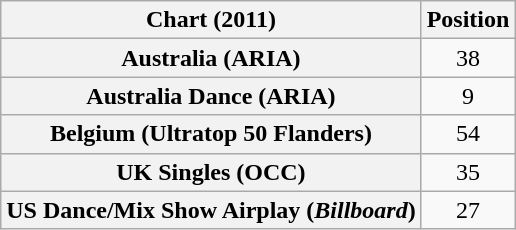<table class="wikitable sortable plainrowheaders" style="text-align:center">
<tr>
<th scope="col">Chart (2011)</th>
<th scope="col">Position</th>
</tr>
<tr>
<th scope="row">Australia (ARIA)</th>
<td>38</td>
</tr>
<tr>
<th scope="row">Australia Dance (ARIA)</th>
<td>9</td>
</tr>
<tr>
<th scope="row">Belgium (Ultratop 50 Flanders)</th>
<td>54</td>
</tr>
<tr>
<th scope="row">UK Singles (OCC)</th>
<td>35</td>
</tr>
<tr>
<th scope="row">US Dance/Mix Show Airplay (<em>Billboard</em>)</th>
<td>27</td>
</tr>
</table>
